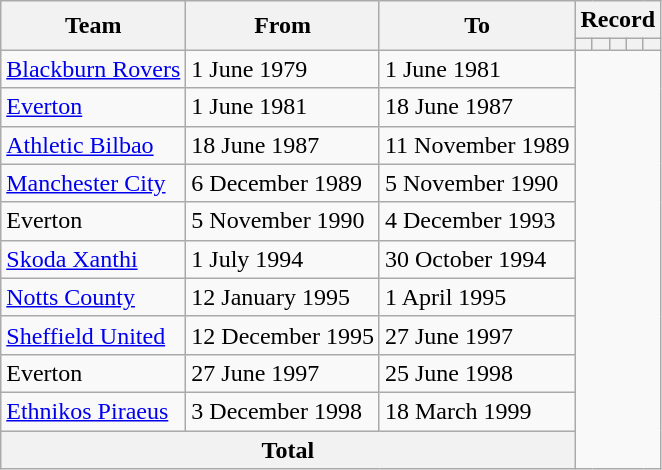<table class=wikitable style="text-align: center">
<tr>
<th rowspan=2>Team</th>
<th rowspan=2>From</th>
<th rowspan=2>To</th>
<th colspan=5>Record</th>
</tr>
<tr>
<th></th>
<th></th>
<th></th>
<th></th>
<th></th>
</tr>
<tr>
<td align=left><a href='#'>Blackburn Rovers</a></td>
<td align=left>1 June 1979</td>
<td align=left>1 June 1981<br></td>
</tr>
<tr>
<td align=left><a href='#'>Everton</a></td>
<td align=left>1 June 1981</td>
<td align=left>18 June 1987<br></td>
</tr>
<tr>
<td align=left><a href='#'>Athletic Bilbao</a></td>
<td align=left>18 June 1987</td>
<td align=left>11 November 1989<br></td>
</tr>
<tr>
<td align=left><a href='#'>Manchester City</a></td>
<td align=left>6 December 1989</td>
<td align=left>5 November 1990<br></td>
</tr>
<tr>
<td align=left>Everton</td>
<td align=left>5 November 1990</td>
<td align=left>4 December 1993<br></td>
</tr>
<tr>
<td align=left><a href='#'>Skoda Xanthi</a></td>
<td align=left>1 July 1994</td>
<td align=left>30 October 1994<br></td>
</tr>
<tr>
<td align=left><a href='#'>Notts County</a></td>
<td align=left>12 January 1995</td>
<td align=left>1 April 1995<br></td>
</tr>
<tr>
<td align=left><a href='#'>Sheffield United</a></td>
<td align=left>12 December 1995</td>
<td align=left>27 June 1997<br></td>
</tr>
<tr>
<td align=left>Everton</td>
<td align=left>27 June 1997</td>
<td align=left>25 June 1998<br></td>
</tr>
<tr>
<td align=left><a href='#'>Ethnikos Piraeus</a></td>
<td align=left>3 December 1998</td>
<td align=left>18 March 1999<br></td>
</tr>
<tr>
<th colspan=3>Total<br></th>
</tr>
</table>
